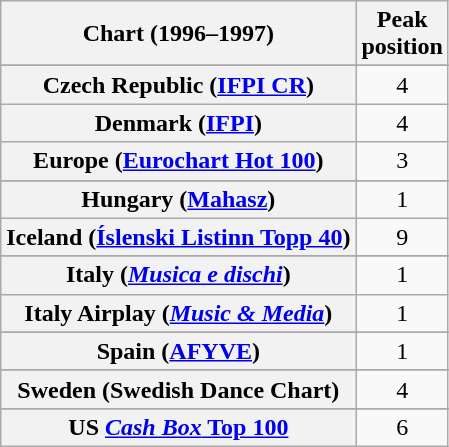<table class="wikitable sortable plainrowheaders" style="text-align:center">
<tr>
<th scope="col">Chart (1996–1997)</th>
<th scope="col">Peak<br>position</th>
</tr>
<tr>
</tr>
<tr>
</tr>
<tr>
</tr>
<tr>
</tr>
<tr>
</tr>
<tr>
</tr>
<tr>
</tr>
<tr>
<th scope="row">Czech Republic (<a href='#'>IFPI CR</a>)</th>
<td>4</td>
</tr>
<tr>
<th scope="row">Denmark (<a href='#'>IFPI</a>)</th>
<td>4</td>
</tr>
<tr>
<th scope="row">Europe (<a href='#'>Eurochart Hot 100</a>)</th>
<td>3</td>
</tr>
<tr>
</tr>
<tr>
</tr>
<tr>
</tr>
<tr>
<th scope="row">Hungary (<a href='#'>Mahasz</a>)</th>
<td>1</td>
</tr>
<tr>
<th scope="row">Iceland (<a href='#'>Íslenski Listinn Topp 40</a>)</th>
<td>9</td>
</tr>
<tr>
</tr>
<tr>
<th scope="row">Italy (<em><a href='#'>Musica e dischi</a></em>)</th>
<td>1</td>
</tr>
<tr>
<th scope="row">Italy Airplay (<em><a href='#'>Music & Media</a></em>)</th>
<td>1</td>
</tr>
<tr>
</tr>
<tr>
</tr>
<tr>
</tr>
<tr>
</tr>
<tr>
</tr>
<tr>
<th scope="row">Spain (<a href='#'>AFYVE</a>)</th>
<td>1</td>
</tr>
<tr>
</tr>
<tr>
<th scope="row">Sweden (Swedish Dance Chart)</th>
<td>4</td>
</tr>
<tr>
</tr>
<tr>
</tr>
<tr>
</tr>
<tr>
</tr>
<tr>
</tr>
<tr>
</tr>
<tr>
</tr>
<tr>
</tr>
<tr>
</tr>
<tr>
</tr>
<tr>
<th scope="row">US <a href='#'><em>Cash Box</em> Top 100</a></th>
<td>6</td>
</tr>
</table>
